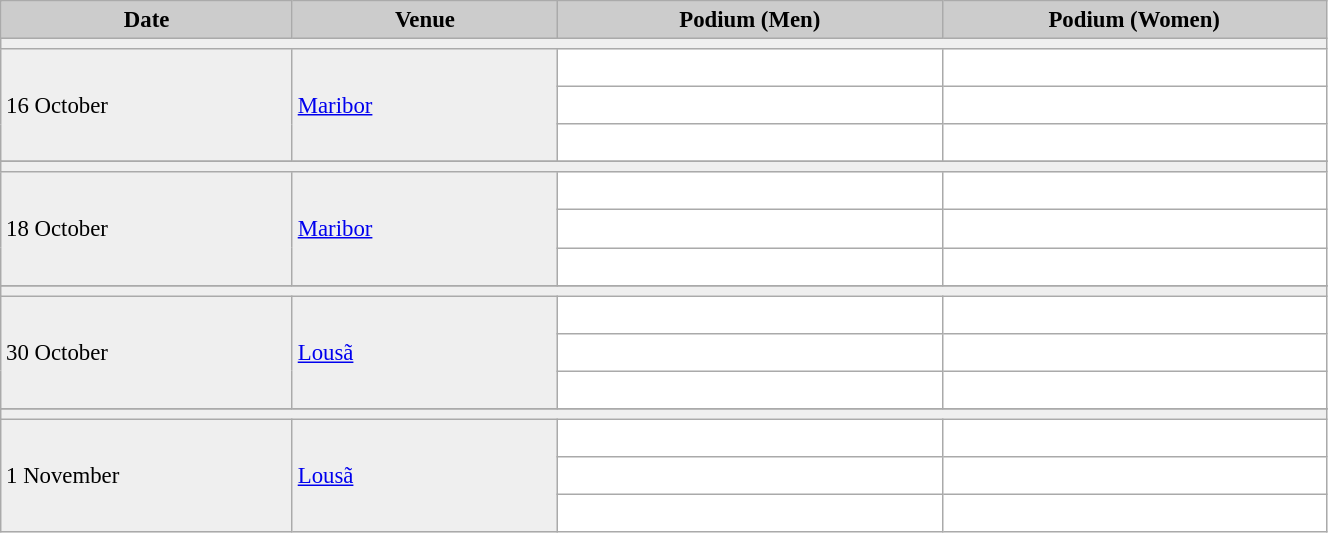<table class="wikitable" width=70% bgcolor="#f7f8ff" cellpadding="3" cellspacing="0" border="1" style="font-size: 95%; border: gray solid 1px; border-collapse: collapse;">
<tr bgcolor="#CCCCCC">
<td align="center"><strong>Date</strong></td>
<td width=20% align="center"><strong>Venue</strong></td>
<td width=29% align="center"><strong>Podium (Men)</strong></td>
<td width=29% align="center"><strong>Podium (Women)</strong></td>
</tr>
<tr bgcolor="#EFEFEF">
<td colspan=4></td>
</tr>
<tr bgcolor="#EFEFEF">
<td rowspan=3>16 October</td>
<td rowspan=3> <a href='#'>Maribor</a></td>
<td bgcolor="#ffffff">   </td>
<td bgcolor="#ffffff">   </td>
</tr>
<tr>
<td bgcolor="#ffffff">   </td>
<td bgcolor="#ffffff">   </td>
</tr>
<tr>
<td bgcolor="#ffffff">   </td>
<td bgcolor="#ffffff">   </td>
</tr>
<tr>
</tr>
<tr bgcolor="#EFEFEF">
<td colspan=4></td>
</tr>
<tr bgcolor="#EFEFEF">
<td rowspan=3>18 October</td>
<td rowspan=3> <a href='#'>Maribor</a></td>
<td bgcolor="#ffffff">   </td>
<td bgcolor="#ffffff">   </td>
</tr>
<tr>
<td bgcolor="#ffffff">   </td>
<td bgcolor="#ffffff">   </td>
</tr>
<tr>
<td bgcolor="#ffffff">   </td>
<td bgcolor="#ffffff">   </td>
</tr>
<tr>
</tr>
<tr bgcolor="#EFEFEF">
<td colspan=4></td>
</tr>
<tr bgcolor="#EFEFEF">
<td rowspan=3>30 October</td>
<td rowspan=3> <a href='#'>Lousã</a></td>
<td bgcolor="#ffffff">   </td>
<td bgcolor="#ffffff">   </td>
</tr>
<tr>
<td bgcolor="#ffffff">   </td>
<td bgcolor="#ffffff">   </td>
</tr>
<tr>
<td bgcolor="#ffffff">   </td>
<td bgcolor="#ffffff">   </td>
</tr>
<tr>
</tr>
<tr bgcolor="#EFEFEF">
<td colspan=4></td>
</tr>
<tr bgcolor="#EFEFEF">
<td rowspan=3>1 November</td>
<td rowspan=3> <a href='#'>Lousã</a></td>
<td bgcolor="#ffffff">   </td>
<td bgcolor="#ffffff">   </td>
</tr>
<tr>
<td bgcolor="#ffffff">   </td>
<td bgcolor="#ffffff">   </td>
</tr>
<tr>
<td bgcolor="#ffffff">   </td>
<td bgcolor="#ffffff">   </td>
</tr>
</table>
